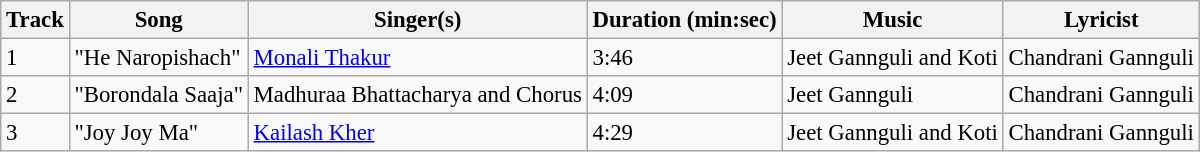<table class="wikitable" style="font-size:95%;">
<tr>
<th>Track</th>
<th>Song</th>
<th>Singer(s)</th>
<th>Duration (min:sec)</th>
<th>Music</th>
<th>Lyricist</th>
</tr>
<tr>
<td>1</td>
<td>"He Naropishach"</td>
<td><a href='#'>Monali Thakur</a></td>
<td>3:46</td>
<td>Jeet Gannguli and Koti</td>
<td>Chandrani Gannguli</td>
</tr>
<tr>
<td>2</td>
<td>"Borondala Saaja"</td>
<td>Madhuraa Bhattacharya and Chorus</td>
<td>4:09</td>
<td>Jeet Gannguli</td>
<td>Chandrani Gannguli</td>
</tr>
<tr>
<td>3</td>
<td>"Joy Joy Ma"</td>
<td><a href='#'>Kailash Kher</a></td>
<td>4:29</td>
<td>Jeet Gannguli and Koti</td>
<td>Chandrani Gannguli</td>
</tr>
</table>
